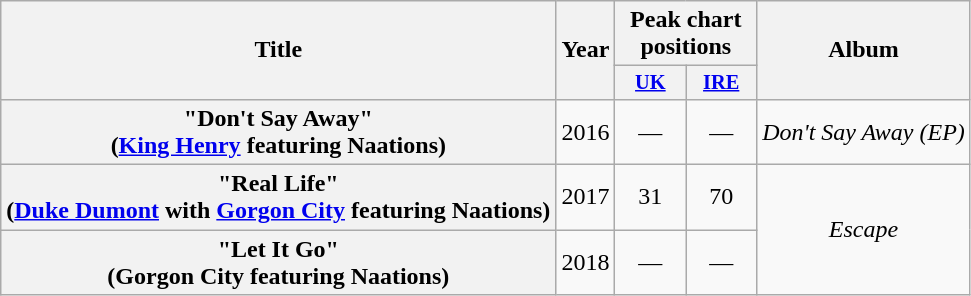<table class="wikitable plainrowheaders" style="text-align:center;">
<tr>
<th scope="col" rowspan="2">Title</th>
<th scope="col" rowspan="2">Year</th>
<th scope="col" colspan="2">Peak chart positions</th>
<th scope="col" rowspan="2">Album</th>
</tr>
<tr>
<th scope="col" style="width:3em;font-size:85%;"><a href='#'>UK</a><br></th>
<th scope="col" style="width:3em;font-size:85%;"><a href='#'>IRE</a><br></th>
</tr>
<tr>
<th scope="row">"Don't Say Away"<br><span>(<a href='#'>King Henry</a> featuring Naations)</span></th>
<td>2016</td>
<td>—</td>
<td>—</td>
<td><em>Don't Say Away (EP)</em></td>
</tr>
<tr>
<th scope="row">"Real Life"<br><span>(<a href='#'>Duke Dumont</a> with <a href='#'>Gorgon City</a> featuring Naations)</span></th>
<td>2017</td>
<td>31</td>
<td>70</td>
<td rowspan="2"><em>Escape</em></td>
</tr>
<tr>
<th scope="row">"Let It Go"<br><span>(Gorgon City featuring Naations)</span></th>
<td>2018</td>
<td>—</td>
<td>—</td>
</tr>
</table>
